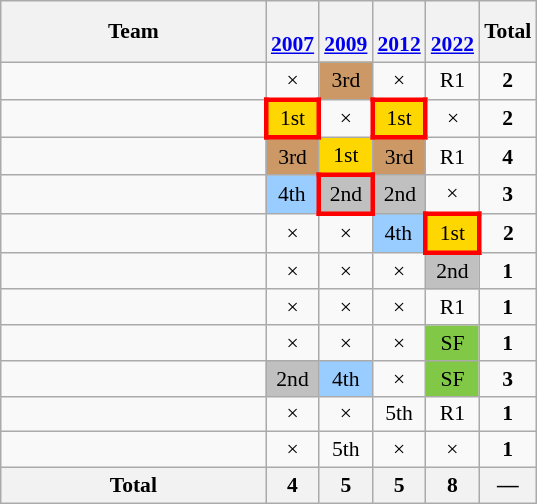<table class="wikitable" style="text-align:center; font-size:90%">
<tr>
<th width=170>Team</th>
<th><br><a href='#'>2007</a></th>
<th><br><a href='#'>2009</a></th>
<th><br><a href='#'>2012</a></th>
<th><br><a href='#'>2022</a></th>
<th>Total</th>
</tr>
<tr>
<td align=left></td>
<td>×</td>
<td bgcolor=#cc9966>3rd</td>
<td>×</td>
<td>R1</td>
<td><strong>2</strong></td>
</tr>
<tr>
<td align=left></td>
<td bgcolor=gold style="border:3px solid red">1st</td>
<td>×</td>
<td bgcolor=gold style="border:3px solid red">1st</td>
<td>×</td>
<td><strong>2</strong></td>
</tr>
<tr>
<td align=left></td>
<td bgcolor=#cc9966>3rd</td>
<td bgcolor=gold>1st</td>
<td bgcolor=#cc9966>3rd</td>
<td>R1</td>
<td><strong>4</strong></td>
</tr>
<tr>
<td align=left></td>
<td bgcolor=#9acdff>4th</td>
<td bgcolor=silver style="border:3px solid red">2nd</td>
<td bgcolor=silver>2nd</td>
<td>×</td>
<td><strong>3</strong></td>
</tr>
<tr>
<td align=left></td>
<td>×</td>
<td>×</td>
<td bgcolor=#9acdff>4th</td>
<td bgcolor=gold style="border:3px solid red">1st</td>
<td><strong>2</strong></td>
</tr>
<tr>
<td align=left></td>
<td>×</td>
<td>×</td>
<td>×</td>
<td bgcolor=silver>2nd</td>
<td><strong>1</strong></td>
</tr>
<tr>
<td align=left></td>
<td>×</td>
<td>×</td>
<td>×</td>
<td>R1</td>
<td><strong>1</strong></td>
</tr>
<tr>
<td align=left></td>
<td>×</td>
<td>×</td>
<td>×</td>
<td bgcolor=#81c846>SF</td>
<td><strong>1</strong></td>
</tr>
<tr>
<td align="left"></td>
<td bgcolor="silver">2nd</td>
<td bgcolor="#9acdff">4th</td>
<td>×</td>
<td bgcolor=#81c846>SF</td>
<td><strong>3</strong></td>
</tr>
<tr>
<td align="left"></td>
<td>×</td>
<td>×</td>
<td>5th</td>
<td>R1</td>
<td><strong>1</strong></td>
</tr>
<tr>
<td align="left"></td>
<td>×</td>
<td>5th</td>
<td>×</td>
<td>×</td>
<td><strong>1</strong></td>
</tr>
<tr>
<th>Total</th>
<th>4</th>
<th>5</th>
<th>5</th>
<th>8</th>
<th>—</th>
</tr>
</table>
